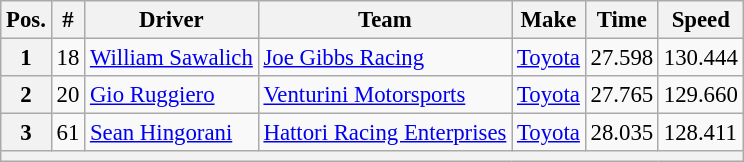<table class="wikitable" style="font-size:95%">
<tr>
<th>Pos.</th>
<th>#</th>
<th>Driver</th>
<th>Team</th>
<th>Make</th>
<th>Time</th>
<th>Speed</th>
</tr>
<tr>
<th>1</th>
<td>18</td>
<td><a href='#'>William Sawalich</a></td>
<td><a href='#'>Joe Gibbs Racing</a></td>
<td><a href='#'>Toyota</a></td>
<td>27.598</td>
<td>130.444</td>
</tr>
<tr>
<th>2</th>
<td>20</td>
<td><a href='#'>Gio Ruggiero</a></td>
<td><a href='#'>Venturini Motorsports</a></td>
<td><a href='#'>Toyota</a></td>
<td>27.765</td>
<td>129.660</td>
</tr>
<tr>
<th>3</th>
<td>61</td>
<td><a href='#'>Sean Hingorani</a></td>
<td><a href='#'>Hattori Racing Enterprises</a></td>
<td><a href='#'>Toyota</a></td>
<td>28.035</td>
<td>128.411</td>
</tr>
<tr>
<th colspan="7"></th>
</tr>
</table>
